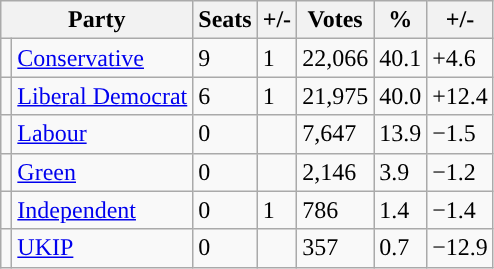<table class="wikitable">
<tr>
<th colspan="2">Party</th>
<th>Seats</th>
<th>+/-</th>
<th>Votes</th>
<th>%</th>
<th>+/-</th>
</tr>
<tr>
<td style="background-color: "></td>
<td><a href='#'>Conservative</a></td>
<td>9</td>
<td> 1</td>
<td>22,066</td>
<td>40.1</td>
<td><span>+4.6</span></td>
</tr>
<tr>
<td style="background-color: "></td>
<td><a href='#'>Liberal Democrat</a></td>
<td>6</td>
<td> 1</td>
<td>21,975</td>
<td>40.0</td>
<td><span>+12.4</span></td>
</tr>
<tr>
<td style="background-color: "></td>
<td><a href='#'>Labour</a></td>
<td>0</td>
<td></td>
<td>7,647</td>
<td>13.9</td>
<td><span>−1.5</span></td>
</tr>
<tr>
<td style="background-color: "></td>
<td><a href='#'>Green</a></td>
<td>0</td>
<td></td>
<td>2,146</td>
<td>3.9</td>
<td><span>−1.2</span></td>
</tr>
<tr>
<td style="background-color: "></td>
<td><a href='#'>Independent</a></td>
<td>0</td>
<td> 1</td>
<td>786</td>
<td>1.4</td>
<td><span>−1.4</span></td>
</tr>
<tr>
<td style="background-color: "></td>
<td><a href='#'>UKIP</a></td>
<td>0</td>
<td></td>
<td>357</td>
<td>0.7</td>
<td><span>−12.9</span></td>
</tr>
</table>
